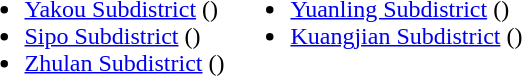<table>
<tr>
<td valign="top"><br><ul><li><a href='#'>Yakou Subdistrict</a> ()</li><li><a href='#'>Sipo Subdistrict</a> ()</li><li><a href='#'>Zhulan Subdistrict</a> ()</li></ul></td>
<td valign="top"><br><ul><li><a href='#'>Yuanling Subdistrict</a> ()</li><li><a href='#'>Kuangjian Subdistrict</a> ()</li></ul></td>
</tr>
</table>
